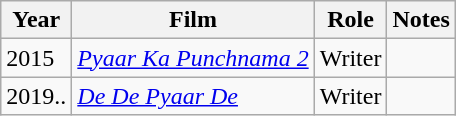<table class="wikitable sortable plainrowheaders">
<tr>
<th scope="col">Year</th>
<th scope="col">Film</th>
<th scope="col">Role</th>
<th scope="col">Notes</th>
</tr>
<tr>
<td>2015</td>
<td scope="row"><em><a href='#'>Pyaar Ka Punchnama 2</a></em></td>
<td>Writer</td>
<td></td>
</tr>
<tr>
<td>2019..</td>
<td scope="“row”"><em><a href='#'>De De Pyaar De</a></em></td>
<td>Writer</td>
<td></td>
</tr>
</table>
